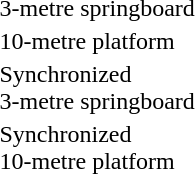<table>
<tr>
<td>3-metre springboard <br></td>
<td><strong></strong></td>
<td></td>
<td></td>
</tr>
<tr>
<td>10-metre platform <br></td>
<td><strong></strong></td>
<td></td>
<td></td>
</tr>
<tr>
<td>Synchronized<br>3-metre springboard <br></td>
<td><strong><br></strong></td>
<td><br></td>
<td><br></td>
</tr>
<tr>
<td>Synchronized<br>10-metre platform <br></td>
<td><strong><br></strong></td>
<td><br></td>
<td><br></td>
</tr>
</table>
